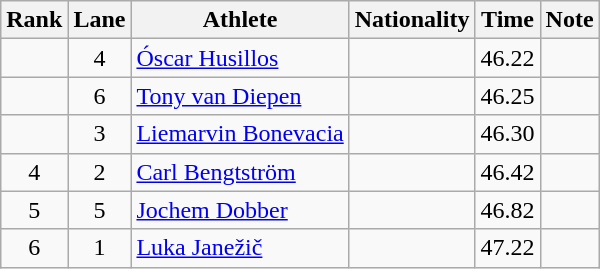<table class="wikitable sortable" style="text-align:center">
<tr>
<th>Rank</th>
<th>Lane</th>
<th>Athlete</th>
<th>Nationality</th>
<th>Time</th>
<th>Note</th>
</tr>
<tr>
<td></td>
<td>4</td>
<td align=left><a href='#'>Óscar Husillos</a></td>
<td align=left></td>
<td>46.22</td>
<td></td>
</tr>
<tr>
<td></td>
<td>6</td>
<td align=left><a href='#'>Tony van Diepen</a></td>
<td align=left></td>
<td>46.25</td>
<td></td>
</tr>
<tr>
<td></td>
<td>3</td>
<td align=left><a href='#'>Liemarvin Bonevacia</a></td>
<td align=left></td>
<td>46.30</td>
<td></td>
</tr>
<tr>
<td>4</td>
<td>2</td>
<td align=left><a href='#'>Carl Bengtström</a></td>
<td align=left></td>
<td>46.42</td>
<td></td>
</tr>
<tr>
<td>5</td>
<td>5</td>
<td align=left><a href='#'>Jochem Dobber</a></td>
<td align=left></td>
<td>46.82</td>
<td></td>
</tr>
<tr>
<td>6</td>
<td>1</td>
<td align=left><a href='#'>Luka Janežič</a></td>
<td align=left></td>
<td>47.22</td>
<td></td>
</tr>
</table>
